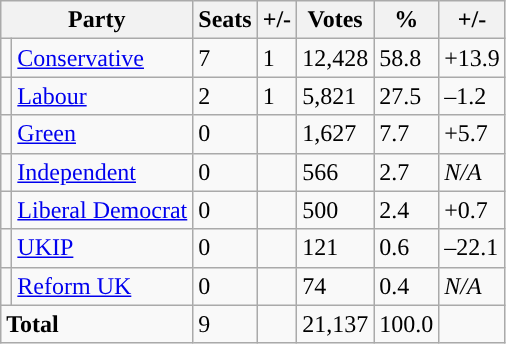<table class="wikitable sortable">
<tr>
<th colspan="2">Party</th>
<th>Seats</th>
<th>+/-</th>
<th>Votes</th>
<th>%</th>
<th>+/-</th>
</tr>
<tr>
<td style="background-color: "></td>
<td><a href='#'>Conservative</a></td>
<td>7</td>
<td> 1</td>
<td>12,428</td>
<td>58.8</td>
<td>+13.9</td>
</tr>
<tr>
<td style="background-color: "></td>
<td><a href='#'>Labour</a></td>
<td>2</td>
<td> 1</td>
<td>5,821</td>
<td>27.5</td>
<td>–1.2</td>
</tr>
<tr>
<td style="background-color: "></td>
<td><a href='#'>Green</a></td>
<td>0</td>
<td></td>
<td>1,627</td>
<td>7.7</td>
<td>+5.7</td>
</tr>
<tr>
<td style="background-color: "></td>
<td><a href='#'>Independent</a></td>
<td>0</td>
<td></td>
<td>566</td>
<td>2.7</td>
<td><em>N/A</em></td>
</tr>
<tr>
<td style="background-color: "></td>
<td><a href='#'>Liberal Democrat</a></td>
<td>0</td>
<td></td>
<td>500</td>
<td>2.4</td>
<td>+0.7</td>
</tr>
<tr>
<td style="background-color: "></td>
<td><a href='#'>UKIP</a></td>
<td>0</td>
<td></td>
<td>121</td>
<td>0.6</td>
<td>–22.1</td>
</tr>
<tr>
<td style="background-color: "></td>
<td><a href='#'>Reform UK</a></td>
<td>0</td>
<td></td>
<td>74</td>
<td>0.4</td>
<td><em>N/A</em></td>
</tr>
<tr>
<td colspan="2"><strong>Total</strong></td>
<td>9</td>
<td></td>
<td>21,137</td>
<td>100.0</td>
<td></td>
</tr>
</table>
